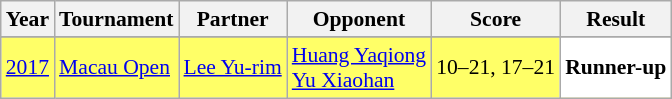<table class="sortable wikitable" style="font-size: 90%;">
<tr>
<th>Year</th>
<th>Tournament</th>
<th>Partner</th>
<th>Opponent</th>
<th>Score</th>
<th>Result</th>
</tr>
<tr>
</tr>
<tr style="background:#FFFF67">
<td align="center"><a href='#'>2017</a></td>
<td align="left"><a href='#'>Macau Open</a></td>
<td align="left"> <a href='#'>Lee Yu-rim</a></td>
<td align="left"> <a href='#'>Huang Yaqiong</a><br> <a href='#'>Yu Xiaohan</a></td>
<td align="left">10–21, 17–21</td>
<td style="text-align:left; background:white"> <strong>Runner-up</strong></td>
</tr>
</table>
